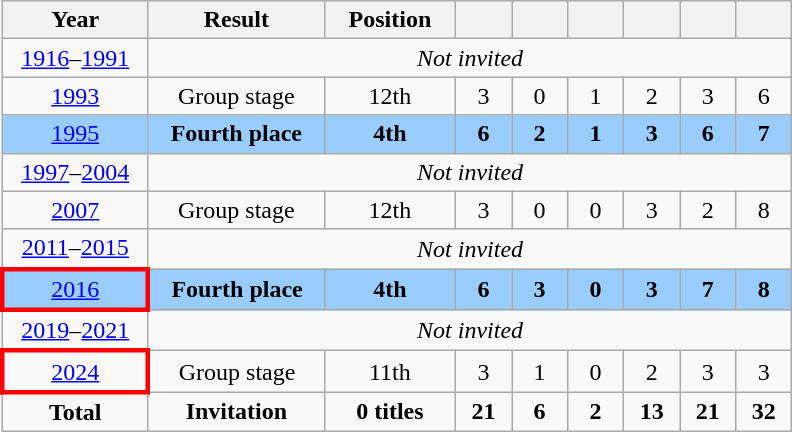<table class="wikitable" style="text-align: center;">
<tr>
<th style="width:90px;">Year</th>
<th style="width:110px;">Result</th>
<th style="width:80px;">Position</th>
<th style="width:30px;"></th>
<th style="width:30px;"></th>
<th style="width:30px;"></th>
<th style="width:30px;"></th>
<th style="width:30px;"></th>
<th style="width:30px;"></th>
</tr>
<tr>
<td><a href='#'>1916</a>–<a href='#'>1991</a></td>
<td colspan=8><em>Not invited</em></td>
</tr>
<tr>
<td> <a href='#'>1993</a></td>
<td>Group stage</td>
<td>12th</td>
<td>3</td>
<td>0</td>
<td>1</td>
<td>2</td>
<td>3</td>
<td>6</td>
</tr>
<tr style="background:#9acdff;">
<td> <a href='#'>1995</a></td>
<td><strong>Fourth place</strong></td>
<td><strong>4th</strong></td>
<td><strong>6</strong></td>
<td><strong>2</strong></td>
<td><strong>1</strong></td>
<td><strong>3</strong></td>
<td><strong>6</strong></td>
<td><strong>7</strong></td>
</tr>
<tr>
<td><a href='#'>1997</a>–<a href='#'>2004</a></td>
<td colspan=8><em>Not invited</em></td>
</tr>
<tr>
<td> <a href='#'>2007</a></td>
<td>Group stage</td>
<td>12th</td>
<td>3</td>
<td>0</td>
<td>0</td>
<td>3</td>
<td>2</td>
<td>8</td>
</tr>
<tr>
<td><a href='#'>2011</a>–<a href='#'>2015</a></td>
<td colspan=8><em>Not invited</em></td>
</tr>
<tr style="background:#9acdff;">
<td style="border: 3px solid red"> <a href='#'>2016</a></td>
<td><strong>Fourth place</strong></td>
<td><strong>4th</strong></td>
<td><strong>6</strong></td>
<td><strong>3</strong></td>
<td><strong>0</strong></td>
<td><strong>3</strong></td>
<td><strong>7</strong></td>
<td><strong>8</strong></td>
</tr>
<tr>
<td><a href='#'>2019</a>–<a href='#'>2021</a></td>
<td colspan=8><em>Not invited</em></td>
</tr>
<tr>
<td style="border: 3px solid red"> <a href='#'>2024</a></td>
<td>Group stage</td>
<td>11th</td>
<td>3</td>
<td>1</td>
<td>0</td>
<td>2</td>
<td>3</td>
<td>3</td>
</tr>
<tr>
<td><strong>Total</strong></td>
<td><strong>Invitation</strong></td>
<td><strong>0 titles</strong></td>
<td><strong>21</strong></td>
<td><strong>6</strong></td>
<td><strong>2</strong></td>
<td><strong>13</strong></td>
<td><strong>21</strong></td>
<td><strong>32</strong></td>
</tr>
</table>
